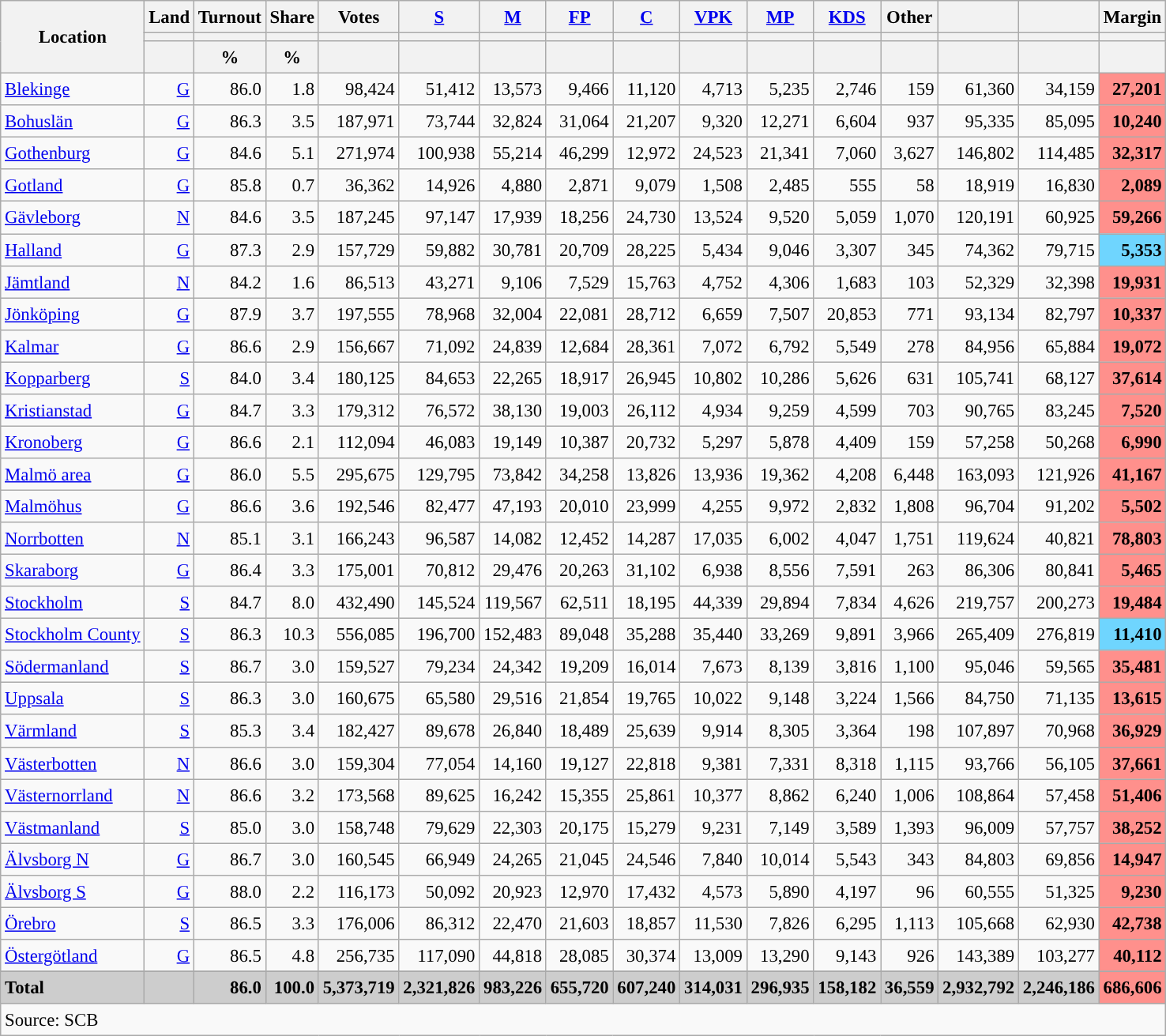<table class="wikitable sortable" style="text-align:right; font-size:95%; line-height:20px;">
<tr>
<th rowspan="3">Location</th>
<th>Land</th>
<th>Turnout</th>
<th>Share</th>
<th>Votes</th>
<th width="30px" class="unsortable"><a href='#'>S</a></th>
<th width="30px" class="unsortable"><a href='#'>M</a></th>
<th width="30px" class="unsortable"><a href='#'>FP</a></th>
<th width="30px" class="unsortable"><a href='#'>C</a></th>
<th width="30px" class="unsortable"><a href='#'>VPK</a></th>
<th width="30px" class="unsortable"><a href='#'>MP</a></th>
<th width="30px" class="unsortable"><a href='#'>KDS</a></th>
<th width="30px" class="unsortable">Other</th>
<th></th>
<th></th>
<th>Margin</th>
</tr>
<tr>
<th></th>
<th></th>
<th></th>
<th></th>
<th style="background:"></th>
<th style="background:"></th>
<th style="background:"></th>
<th style="background:"></th>
<th style="background:"></th>
<th style="background:"></th>
<th style="background:"></th>
<th style="background:"></th>
<th style="background:"></th>
<th style="background:"></th>
<th></th>
</tr>
<tr>
<th></th>
<th data-sort-type="number">%</th>
<th data-sort-type="number">%</th>
<th></th>
<th data-sort-type="number"></th>
<th data-sort-type="number"></th>
<th data-sort-type="number"></th>
<th data-sort-type="number"></th>
<th data-sort-type="number"></th>
<th data-sort-type="number"></th>
<th data-sort-type="number"></th>
<th data-sort-type="number"></th>
<th data-sort-type="number"></th>
<th data-sort-type="number"></th>
<th data-sort-type="number"></th>
</tr>
<tr>
<td align=left><a href='#'>Blekinge</a></td>
<td><a href='#'>G</a></td>
<td>86.0</td>
<td>1.8</td>
<td>98,424</td>
<td>51,412</td>
<td>13,573</td>
<td>9,466</td>
<td>11,120</td>
<td>4,713</td>
<td>5,235</td>
<td>2,746</td>
<td>159</td>
<td>61,360</td>
<td>34,159</td>
<td bgcolor=#ff908c><strong>27,201</strong></td>
</tr>
<tr>
<td align=left><a href='#'>Bohuslän</a></td>
<td><a href='#'>G</a></td>
<td>86.3</td>
<td>3.5</td>
<td>187,971</td>
<td>73,744</td>
<td>32,824</td>
<td>31,064</td>
<td>21,207</td>
<td>9,320</td>
<td>12,271</td>
<td>6,604</td>
<td>937</td>
<td>95,335</td>
<td>85,095</td>
<td bgcolor=#ff908c><strong>10,240</strong></td>
</tr>
<tr>
<td align=left><a href='#'>Gothenburg</a></td>
<td><a href='#'>G</a></td>
<td>84.6</td>
<td>5.1</td>
<td>271,974</td>
<td>100,938</td>
<td>55,214</td>
<td>46,299</td>
<td>12,972</td>
<td>24,523</td>
<td>21,341</td>
<td>7,060</td>
<td>3,627</td>
<td>146,802</td>
<td>114,485</td>
<td bgcolor=#ff908c><strong>32,317</strong></td>
</tr>
<tr>
<td align=left><a href='#'>Gotland</a></td>
<td><a href='#'>G</a></td>
<td>85.8</td>
<td>0.7</td>
<td>36,362</td>
<td>14,926</td>
<td>4,880</td>
<td>2,871</td>
<td>9,079</td>
<td>1,508</td>
<td>2,485</td>
<td>555</td>
<td>58</td>
<td>18,919</td>
<td>16,830</td>
<td bgcolor=#ff908c><strong>2,089</strong></td>
</tr>
<tr>
<td align=left><a href='#'>Gävleborg</a></td>
<td><a href='#'>N</a></td>
<td>84.6</td>
<td>3.5</td>
<td>187,245</td>
<td>97,147</td>
<td>17,939</td>
<td>18,256</td>
<td>24,730</td>
<td>13,524</td>
<td>9,520</td>
<td>5,059</td>
<td>1,070</td>
<td>120,191</td>
<td>60,925</td>
<td bgcolor=#ff908c><strong>59,266</strong></td>
</tr>
<tr>
<td align=left><a href='#'>Halland</a></td>
<td><a href='#'>G</a></td>
<td>87.3</td>
<td>2.9</td>
<td>157,729</td>
<td>59,882</td>
<td>30,781</td>
<td>20,709</td>
<td>28,225</td>
<td>5,434</td>
<td>9,046</td>
<td>3,307</td>
<td>345</td>
<td>74,362</td>
<td>79,715</td>
<td bgcolor=#6fd5fe><strong>5,353</strong></td>
</tr>
<tr>
<td align=left><a href='#'>Jämtland</a></td>
<td><a href='#'>N</a></td>
<td>84.2</td>
<td>1.6</td>
<td>86,513</td>
<td>43,271</td>
<td>9,106</td>
<td>7,529</td>
<td>15,763</td>
<td>4,752</td>
<td>4,306</td>
<td>1,683</td>
<td>103</td>
<td>52,329</td>
<td>32,398</td>
<td bgcolor=#ff908c><strong>19,931</strong></td>
</tr>
<tr>
<td align=left><a href='#'>Jönköping</a></td>
<td><a href='#'>G</a></td>
<td>87.9</td>
<td>3.7</td>
<td>197,555</td>
<td>78,968</td>
<td>32,004</td>
<td>22,081</td>
<td>28,712</td>
<td>6,659</td>
<td>7,507</td>
<td>20,853</td>
<td>771</td>
<td>93,134</td>
<td>82,797</td>
<td bgcolor=#ff908c><strong>10,337</strong></td>
</tr>
<tr>
<td align=left><a href='#'>Kalmar</a></td>
<td><a href='#'>G</a></td>
<td>86.6</td>
<td>2.9</td>
<td>156,667</td>
<td>71,092</td>
<td>24,839</td>
<td>12,684</td>
<td>28,361</td>
<td>7,072</td>
<td>6,792</td>
<td>5,549</td>
<td>278</td>
<td>84,956</td>
<td>65,884</td>
<td bgcolor=#ff908c><strong>19,072</strong></td>
</tr>
<tr>
<td align=left><a href='#'>Kopparberg</a></td>
<td><a href='#'>S</a></td>
<td>84.0</td>
<td>3.4</td>
<td>180,125</td>
<td>84,653</td>
<td>22,265</td>
<td>18,917</td>
<td>26,945</td>
<td>10,802</td>
<td>10,286</td>
<td>5,626</td>
<td>631</td>
<td>105,741</td>
<td>68,127</td>
<td bgcolor=#ff908c><strong>37,614</strong></td>
</tr>
<tr>
<td align=left><a href='#'>Kristianstad</a></td>
<td><a href='#'>G</a></td>
<td>84.7</td>
<td>3.3</td>
<td>179,312</td>
<td>76,572</td>
<td>38,130</td>
<td>19,003</td>
<td>26,112</td>
<td>4,934</td>
<td>9,259</td>
<td>4,599</td>
<td>703</td>
<td>90,765</td>
<td>83,245</td>
<td bgcolor=#ff908c><strong>7,520</strong></td>
</tr>
<tr>
<td align=left><a href='#'>Kronoberg</a></td>
<td><a href='#'>G</a></td>
<td>86.6</td>
<td>2.1</td>
<td>112,094</td>
<td>46,083</td>
<td>19,149</td>
<td>10,387</td>
<td>20,732</td>
<td>5,297</td>
<td>5,878</td>
<td>4,409</td>
<td>159</td>
<td>57,258</td>
<td>50,268</td>
<td bgcolor=#ff908c><strong>6,990</strong></td>
</tr>
<tr>
<td align=left><a href='#'>Malmö area</a></td>
<td><a href='#'>G</a></td>
<td>86.0</td>
<td>5.5</td>
<td>295,675</td>
<td>129,795</td>
<td>73,842</td>
<td>34,258</td>
<td>13,826</td>
<td>13,936</td>
<td>19,362</td>
<td>4,208</td>
<td>6,448</td>
<td>163,093</td>
<td>121,926</td>
<td bgcolor=#ff908c><strong>41,167</strong></td>
</tr>
<tr>
<td align=left><a href='#'>Malmöhus</a></td>
<td><a href='#'>G</a></td>
<td>86.6</td>
<td>3.6</td>
<td>192,546</td>
<td>82,477</td>
<td>47,193</td>
<td>20,010</td>
<td>23,999</td>
<td>4,255</td>
<td>9,972</td>
<td>2,832</td>
<td>1,808</td>
<td>96,704</td>
<td>91,202</td>
<td bgcolor=#ff908c><strong>5,502</strong></td>
</tr>
<tr>
<td align=left><a href='#'>Norrbotten</a></td>
<td><a href='#'>N</a></td>
<td>85.1</td>
<td>3.1</td>
<td>166,243</td>
<td>96,587</td>
<td>14,082</td>
<td>12,452</td>
<td>14,287</td>
<td>17,035</td>
<td>6,002</td>
<td>4,047</td>
<td>1,751</td>
<td>119,624</td>
<td>40,821</td>
<td bgcolor=#ff908c><strong>78,803</strong></td>
</tr>
<tr>
<td align=left><a href='#'>Skaraborg</a></td>
<td><a href='#'>G</a></td>
<td>86.4</td>
<td>3.3</td>
<td>175,001</td>
<td>70,812</td>
<td>29,476</td>
<td>20,263</td>
<td>31,102</td>
<td>6,938</td>
<td>8,556</td>
<td>7,591</td>
<td>263</td>
<td>86,306</td>
<td>80,841</td>
<td bgcolor=#ff908c><strong>5,465</strong></td>
</tr>
<tr>
<td align=left><a href='#'>Stockholm</a></td>
<td><a href='#'>S</a></td>
<td>84.7</td>
<td>8.0</td>
<td>432,490</td>
<td>145,524</td>
<td>119,567</td>
<td>62,511</td>
<td>18,195</td>
<td>44,339</td>
<td>29,894</td>
<td>7,834</td>
<td>4,626</td>
<td>219,757</td>
<td>200,273</td>
<td bgcolor=#ff908c><strong>19,484</strong></td>
</tr>
<tr>
<td align=left><a href='#'>Stockholm County</a></td>
<td><a href='#'>S</a></td>
<td>86.3</td>
<td>10.3</td>
<td>556,085</td>
<td>196,700</td>
<td>152,483</td>
<td>89,048</td>
<td>35,288</td>
<td>35,440</td>
<td>33,269</td>
<td>9,891</td>
<td>3,966</td>
<td>265,409</td>
<td>276,819</td>
<td bgcolor=#6fd5fe><strong>11,410</strong></td>
</tr>
<tr>
<td align=left><a href='#'>Södermanland</a></td>
<td><a href='#'>S</a></td>
<td>86.7</td>
<td>3.0</td>
<td>159,527</td>
<td>79,234</td>
<td>24,342</td>
<td>19,209</td>
<td>16,014</td>
<td>7,673</td>
<td>8,139</td>
<td>3,816</td>
<td>1,100</td>
<td>95,046</td>
<td>59,565</td>
<td bgcolor=#ff908c><strong>35,481</strong></td>
</tr>
<tr>
<td align=left><a href='#'>Uppsala</a></td>
<td><a href='#'>S</a></td>
<td>86.3</td>
<td>3.0</td>
<td>160,675</td>
<td>65,580</td>
<td>29,516</td>
<td>21,854</td>
<td>19,765</td>
<td>10,022</td>
<td>9,148</td>
<td>3,224</td>
<td>1,566</td>
<td>84,750</td>
<td>71,135</td>
<td bgcolor=#ff908c><strong>13,615</strong></td>
</tr>
<tr>
<td align=left><a href='#'>Värmland</a></td>
<td><a href='#'>S</a></td>
<td>85.3</td>
<td>3.4</td>
<td>182,427</td>
<td>89,678</td>
<td>26,840</td>
<td>18,489</td>
<td>25,639</td>
<td>9,914</td>
<td>8,305</td>
<td>3,364</td>
<td>198</td>
<td>107,897</td>
<td>70,968</td>
<td bgcolor=#ff908c><strong>36,929</strong></td>
</tr>
<tr>
<td align=left><a href='#'>Västerbotten</a></td>
<td><a href='#'>N</a></td>
<td>86.6</td>
<td>3.0</td>
<td>159,304</td>
<td>77,054</td>
<td>14,160</td>
<td>19,127</td>
<td>22,818</td>
<td>9,381</td>
<td>7,331</td>
<td>8,318</td>
<td>1,115</td>
<td>93,766</td>
<td>56,105</td>
<td bgcolor=#ff908c><strong>37,661</strong></td>
</tr>
<tr>
<td align=left><a href='#'>Västernorrland</a></td>
<td><a href='#'>N</a></td>
<td>86.6</td>
<td>3.2</td>
<td>173,568</td>
<td>89,625</td>
<td>16,242</td>
<td>15,355</td>
<td>25,861</td>
<td>10,377</td>
<td>8,862</td>
<td>6,240</td>
<td>1,006</td>
<td>108,864</td>
<td>57,458</td>
<td bgcolor=#ff908c><strong>51,406</strong></td>
</tr>
<tr>
<td align=left><a href='#'>Västmanland</a></td>
<td><a href='#'>S</a></td>
<td>85.0</td>
<td>3.0</td>
<td>158,748</td>
<td>79,629</td>
<td>22,303</td>
<td>20,175</td>
<td>15,279</td>
<td>9,231</td>
<td>7,149</td>
<td>3,589</td>
<td>1,393</td>
<td>96,009</td>
<td>57,757</td>
<td bgcolor=#ff908c><strong>38,252</strong></td>
</tr>
<tr>
<td align=left><a href='#'>Älvsborg N</a></td>
<td><a href='#'>G</a></td>
<td>86.7</td>
<td>3.0</td>
<td>160,545</td>
<td>66,949</td>
<td>24,265</td>
<td>21,045</td>
<td>24,546</td>
<td>7,840</td>
<td>10,014</td>
<td>5,543</td>
<td>343</td>
<td>84,803</td>
<td>69,856</td>
<td bgcolor=#ff908c><strong>14,947</strong></td>
</tr>
<tr>
<td align=left><a href='#'>Älvsborg S</a></td>
<td><a href='#'>G</a></td>
<td>88.0</td>
<td>2.2</td>
<td>116,173</td>
<td>50,092</td>
<td>20,923</td>
<td>12,970</td>
<td>17,432</td>
<td>4,573</td>
<td>5,890</td>
<td>4,197</td>
<td>96</td>
<td>60,555</td>
<td>51,325</td>
<td bgcolor=#ff908c><strong>9,230</strong></td>
</tr>
<tr>
<td align=left><a href='#'>Örebro</a></td>
<td><a href='#'>S</a></td>
<td>86.5</td>
<td>3.3</td>
<td>176,006</td>
<td>86,312</td>
<td>22,470</td>
<td>21,603</td>
<td>18,857</td>
<td>11,530</td>
<td>7,826</td>
<td>6,295</td>
<td>1,113</td>
<td>105,668</td>
<td>62,930</td>
<td bgcolor=#ff908c><strong>42,738</strong></td>
</tr>
<tr>
<td align=left><a href='#'>Östergötland</a></td>
<td><a href='#'>G</a></td>
<td>86.5</td>
<td>4.8</td>
<td>256,735</td>
<td>117,090</td>
<td>44,818</td>
<td>28,085</td>
<td>30,374</td>
<td>13,009</td>
<td>13,290</td>
<td>9,143</td>
<td>926</td>
<td>143,389</td>
<td>103,277</td>
<td bgcolor=#ff908c><strong>40,112</strong></td>
</tr>
<tr>
</tr>
<tr style="background:#CDCDCD;">
<td align=left><strong>Total</strong></td>
<td></td>
<td><strong>86.0</strong></td>
<td><strong>100.0</strong></td>
<td><strong>5,373,719</strong></td>
<td><strong>2,321,826</strong></td>
<td><strong>983,226</strong></td>
<td><strong>655,720</strong></td>
<td><strong>607,240</strong></td>
<td><strong>314,031</strong></td>
<td><strong>296,935</strong></td>
<td><strong>158,182</strong></td>
<td><strong>36,559</strong></td>
<td><strong>2,932,792</strong></td>
<td><strong>2,246,186</strong></td>
<td bgcolor=#ff908c><strong>686,606</strong></td>
</tr>
<tr>
<td align=left colspan=16>Source: SCB </td>
</tr>
</table>
